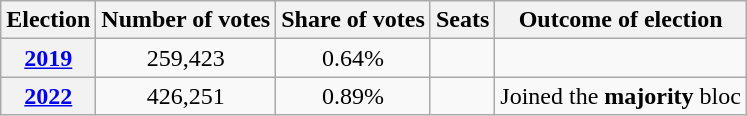<table class="sortable wikitable" style="text-align:center">
<tr>
<th>Election</th>
<th>Number of votes</th>
<th>Share of votes</th>
<th>Seats</th>
<th>Outcome of election</th>
</tr>
<tr>
<th><a href='#'>2019</a></th>
<td>259,423</td>
<td>0.64%</td>
<td></td>
<td></td>
</tr>
<tr>
<th><a href='#'>2022</a></th>
<td>426,251</td>
<td>0.89%</td>
<td></td>
<td>Joined the <strong>majority</strong> bloc</td>
</tr>
</table>
